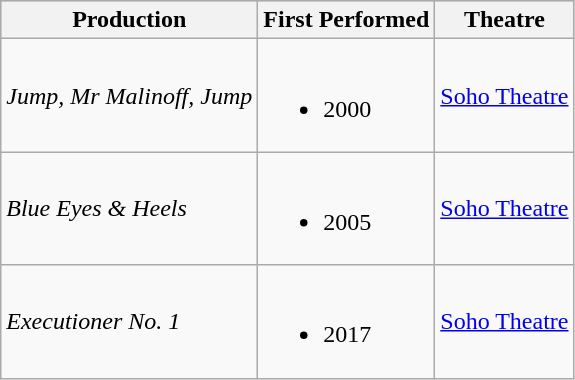<table class="wikitable">
<tr style="background:#ccc; text-align:center;">
<th>Production</th>
<th>First Performed</th>
<th>Theatre</th>
</tr>
<tr>
<td><em>Jump, Mr Malinoff, Jump</em></td>
<td><br><ul><li>2000</li></ul></td>
<td><a href='#'>Soho Theatre</a></td>
</tr>
<tr>
<td><em>Blue Eyes & Heels</em></td>
<td><br><ul><li>2005</li></ul></td>
<td><a href='#'>Soho Theatre</a></td>
</tr>
<tr>
<td><em>Executioner No. 1</em></td>
<td><br><ul><li>2017</li></ul></td>
<td><a href='#'>Soho Theatre</a></td>
</tr>
</table>
